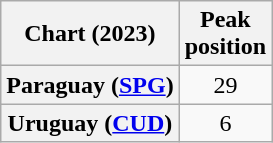<table class="wikitable sortable plainrowheaders" style="text-align:center">
<tr>
<th scope="col">Chart (2023)</th>
<th scope="col">Peak<br>position</th>
</tr>
<tr>
<th scope="row">Paraguay (<a href='#'>SPG</a>)</th>
<td>29</td>
</tr>
<tr>
<th scope="row">Uruguay (<a href='#'>CUD</a>)</th>
<td>6</td>
</tr>
</table>
